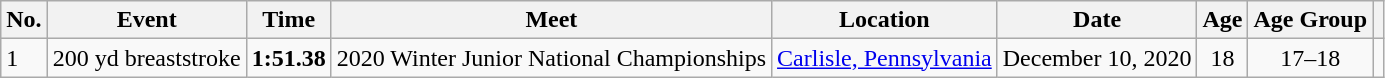<table class="wikitable">
<tr>
<th>No.</th>
<th>Event</th>
<th>Time</th>
<th>Meet</th>
<th>Location</th>
<th>Date</th>
<th>Age</th>
<th>Age Group</th>
<th></th>
</tr>
<tr>
<td>1</td>
<td>200 yd breaststroke</td>
<td style="text-align:center;"><strong>1:51.38</strong></td>
<td>2020 Winter Junior National Championships</td>
<td><a href='#'>Carlisle, Pennsylvania</a></td>
<td>December 10, 2020</td>
<td style="text-align:center;">18</td>
<td style="text-align:center;">17–18</td>
<td style="text-align:center;"></td>
</tr>
</table>
